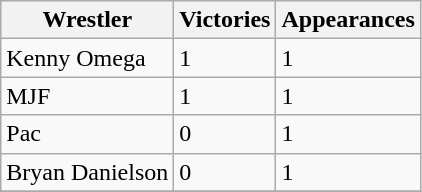<table class="wikitable sortable">
<tr>
<th>Wrestler</th>
<th>Victories</th>
<th>Appearances</th>
</tr>
<tr>
<td>Kenny Omega</td>
<td>1</td>
<td>1</td>
</tr>
<tr>
<td>MJF</td>
<td>1</td>
<td>1</td>
</tr>
<tr>
<td>Pac</td>
<td>0</td>
<td>1</td>
</tr>
<tr>
<td>Bryan Danielson</td>
<td>0</td>
<td>1</td>
</tr>
<tr>
</tr>
</table>
